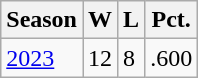<table class="wikitable">
<tr>
<th>Season</th>
<th>W</th>
<th>L</th>
<th>Pct.</th>
</tr>
<tr>
<td><a href='#'>2023</a></td>
<td>12</td>
<td>8</td>
<td>.600</td>
</tr>
</table>
